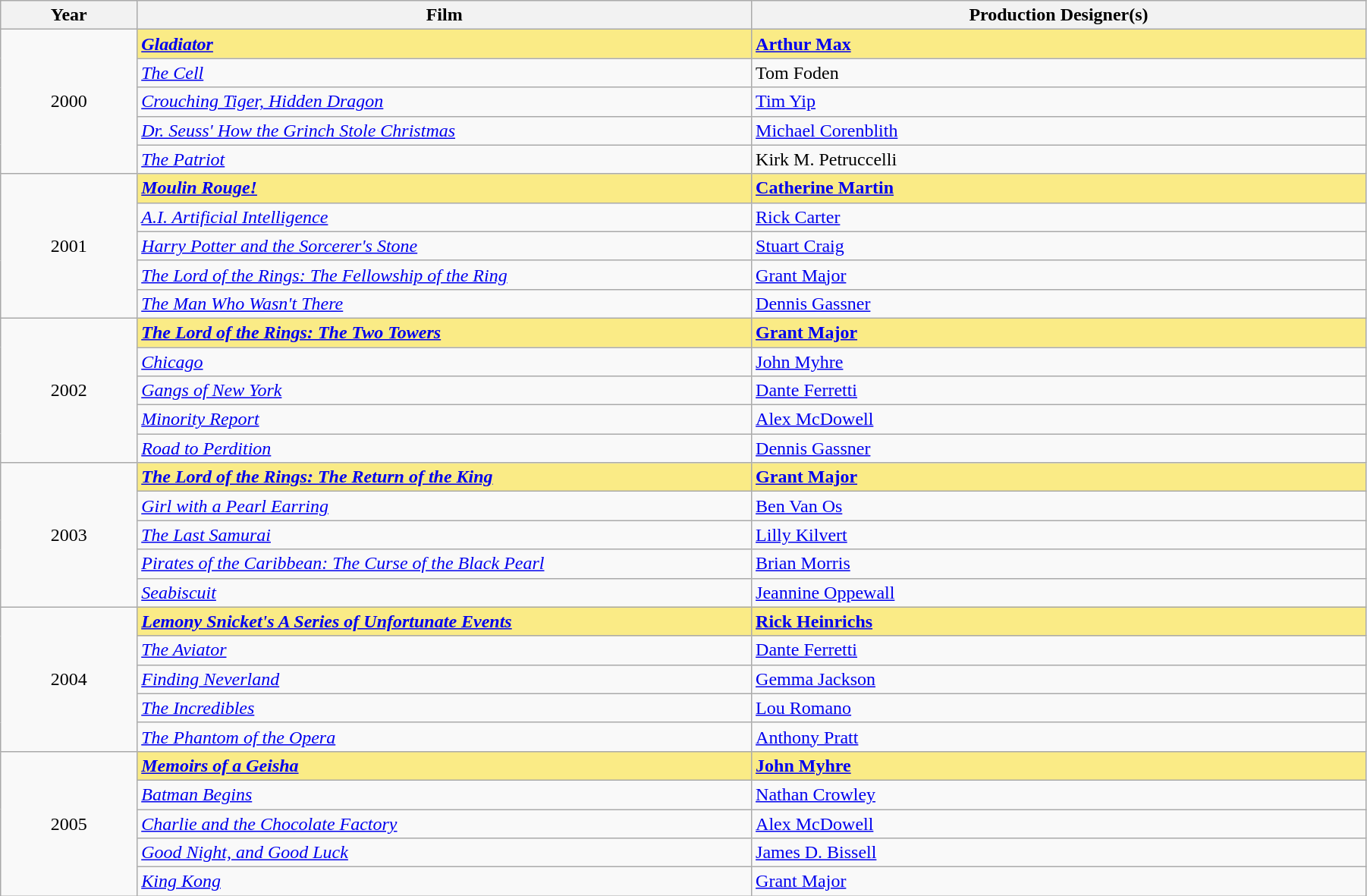<table class="wikitable" width="95%" cellpadding="5">
<tr>
<th width="10%">Year</th>
<th width="45%">Film</th>
<th width="45%">Production Designer(s)</th>
</tr>
<tr>
<td rowspan="5" style="text-align:center;">2000</td>
<td style="background:#FAEB86;"><strong><em><a href='#'>Gladiator</a></em></strong></td>
<td style="background:#FAEB86;"><strong><a href='#'>Arthur Max</a></strong></td>
</tr>
<tr>
<td><em><a href='#'>The Cell</a></em></td>
<td>Tom Foden</td>
</tr>
<tr>
<td><em><a href='#'>Crouching Tiger, Hidden Dragon</a></em></td>
<td><a href='#'>Tim Yip</a></td>
</tr>
<tr>
<td><em><a href='#'>Dr. Seuss' How the Grinch Stole Christmas</a></em></td>
<td><a href='#'>Michael Corenblith</a></td>
</tr>
<tr>
<td><em><a href='#'>The Patriot</a></em></td>
<td>Kirk M. Petruccelli</td>
</tr>
<tr>
<td rowspan="5" style="text-align:center;">2001 </td>
<td style="background:#FAEB86;"><strong><em><a href='#'>Moulin Rouge!</a></em></strong></td>
<td style="background:#FAEB86;"><strong><a href='#'>Catherine Martin</a></strong></td>
</tr>
<tr>
<td><em><a href='#'>A.I. Artificial Intelligence</a></em></td>
<td><a href='#'>Rick Carter</a></td>
</tr>
<tr>
<td><em><a href='#'>Harry Potter and the Sorcerer's Stone</a></em></td>
<td><a href='#'>Stuart Craig</a></td>
</tr>
<tr>
<td><em><a href='#'>The Lord of the Rings: The Fellowship of the Ring</a></em></td>
<td><a href='#'>Grant Major</a></td>
</tr>
<tr>
<td><em><a href='#'>The Man Who Wasn't There</a></em></td>
<td><a href='#'>Dennis Gassner</a></td>
</tr>
<tr>
<td rowspan="5" style="text-align:center;">2002</td>
<td style="background:#FAEB86;"><strong><em><a href='#'>The Lord of the Rings: The Two Towers</a></em></strong></td>
<td style="background:#FAEB86;"><strong><a href='#'>Grant Major</a></strong></td>
</tr>
<tr>
<td><em><a href='#'>Chicago</a></em></td>
<td><a href='#'>John Myhre</a></td>
</tr>
<tr>
<td><em><a href='#'>Gangs of New York</a></em></td>
<td><a href='#'>Dante Ferretti</a></td>
</tr>
<tr>
<td><em><a href='#'>Minority Report</a></em></td>
<td><a href='#'>Alex McDowell</a></td>
</tr>
<tr>
<td><em><a href='#'>Road to Perdition</a></em></td>
<td><a href='#'>Dennis Gassner</a></td>
</tr>
<tr>
<td rowspan="5" style="text-align:center;">2003</td>
<td style="background:#FAEB86;"><strong><em><a href='#'>The Lord of the Rings: The Return of the King</a></em></strong></td>
<td style="background:#FAEB86;"><strong><a href='#'>Grant Major</a></strong></td>
</tr>
<tr>
<td><em><a href='#'>Girl with a Pearl Earring</a></em></td>
<td><a href='#'>Ben Van Os</a></td>
</tr>
<tr>
<td><em><a href='#'>The Last Samurai</a></em></td>
<td><a href='#'>Lilly Kilvert</a></td>
</tr>
<tr>
<td><em><a href='#'>Pirates of the Caribbean: The Curse of the Black Pearl</a></em></td>
<td><a href='#'>Brian Morris</a></td>
</tr>
<tr>
<td><em><a href='#'>Seabiscuit</a></em></td>
<td><a href='#'>Jeannine Oppewall</a></td>
</tr>
<tr>
<td rowspan="5" style="text-align:center;">2004</td>
<td style="background:#FAEB86;"><strong><em><a href='#'>Lemony Snicket's A Series of Unfortunate Events</a></em></strong></td>
<td style="background:#FAEB86;"><strong><a href='#'>Rick Heinrichs</a></strong></td>
</tr>
<tr>
<td><em><a href='#'>The Aviator</a></em></td>
<td><a href='#'>Dante Ferretti</a></td>
</tr>
<tr>
<td><em><a href='#'>Finding Neverland</a></em></td>
<td><a href='#'>Gemma Jackson</a></td>
</tr>
<tr>
<td><em><a href='#'>The Incredibles</a></em> </td>
<td><a href='#'>Lou Romano</a></td>
</tr>
<tr>
<td><em><a href='#'>The Phantom of the Opera</a></em></td>
<td><a href='#'>Anthony Pratt</a></td>
</tr>
<tr>
<td rowspan="5" style="text-align:center;">2005</td>
<td style="background:#FAEB86;"><strong><em><a href='#'>Memoirs of a Geisha</a></em></strong></td>
<td style="background:#FAEB86;"><strong><a href='#'>John Myhre</a></strong></td>
</tr>
<tr>
<td><em><a href='#'>Batman Begins</a></em></td>
<td><a href='#'>Nathan Crowley</a></td>
</tr>
<tr>
<td><em><a href='#'>Charlie and the Chocolate Factory</a></em></td>
<td><a href='#'>Alex McDowell</a></td>
</tr>
<tr>
<td><em><a href='#'>Good Night, and Good Luck</a></em></td>
<td><a href='#'>James D. Bissell</a></td>
</tr>
<tr>
<td><em><a href='#'>King Kong</a></em></td>
<td><a href='#'>Grant Major</a></td>
</tr>
</table>
